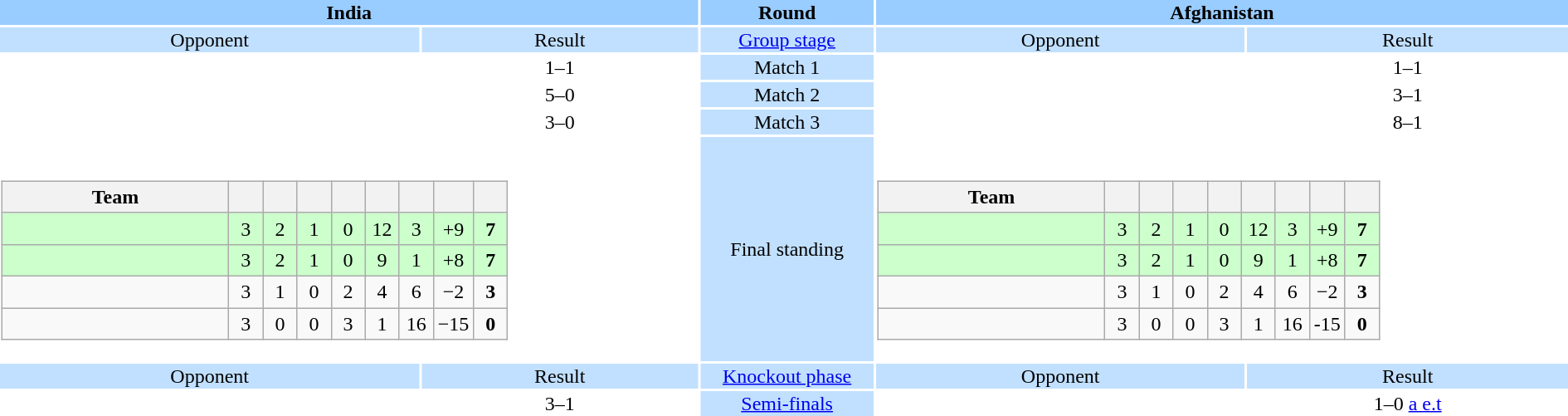<table style="width:100%;text-align:center">
<tr style="vertical-align:top;background:#9cf">
<th colspan=2 style="width:1*">India</th>
<th>Round</th>
<th colspan=2 style="width:1*">Afghanistan</th>
</tr>
<tr style="vertical-align:top;background:#c1e0ff">
<td>Opponent</td>
<td>Result</td>
<td><a href='#'>Group stage</a></td>
<td>Opponent</td>
<td>Result</td>
</tr>
<tr>
<td></td>
<td>1–1</td>
<td style="background:#c1e0ff">Match 1</td>
<td></td>
<td>1–1</td>
</tr>
<tr>
<td></td>
<td>5–0</td>
<td style="background:#c1e0ff">Match 2</td>
<td></td>
<td>3–1</td>
</tr>
<tr>
<td></td>
<td>3–0</td>
<td style="background:#c1e0ff">Match 3</td>
<td></td>
<td>8–1</td>
</tr>
<tr>
<td colspan="2" style="text-align:center"><br><table class="wikitable" style="text-align: center">
<tr>
<th width="175">Team</th>
<th width="20"></th>
<th width="20"></th>
<th width="20"></th>
<th width="20"></th>
<th width="20"></th>
<th width="20"></th>
<th width="20"></th>
<th width="20"></th>
</tr>
<tr style="background:#cfc">
<td align=left><strong></strong></td>
<td>3</td>
<td>2</td>
<td>1</td>
<td>0</td>
<td>12</td>
<td>3</td>
<td>+9</td>
<td><strong>7</strong></td>
</tr>
<tr style="background:#cfc">
<td align=left></td>
<td>3</td>
<td>2</td>
<td>1</td>
<td>0</td>
<td>9</td>
<td>1</td>
<td>+8</td>
<td><strong>7</strong></td>
</tr>
<tr>
<td align=left></td>
<td>3</td>
<td>1</td>
<td>0</td>
<td>2</td>
<td>4</td>
<td>6</td>
<td>−2</td>
<td><strong>3</strong></td>
</tr>
<tr>
<td align=left></td>
<td>3</td>
<td>0</td>
<td>0</td>
<td>3</td>
<td>1</td>
<td>16</td>
<td>−15</td>
<td><strong>0</strong></td>
</tr>
</table>
</td>
<td style="background:#c1e0ff">Final standing</td>
<td colspan="2" style="text-align:center"><br><table class="wikitable" style="text-align: center">
<tr>
<th width="175">Team</th>
<th width="20"></th>
<th width="20"></th>
<th width="20"></th>
<th width="20"></th>
<th width="20"></th>
<th width="20"></th>
<th width="20"></th>
<th width="20"></th>
</tr>
<tr style="background:#cfc">
<td align=left></td>
<td>3</td>
<td>2</td>
<td>1</td>
<td>0</td>
<td>12</td>
<td>3</td>
<td>+9</td>
<td><strong>7</strong></td>
</tr>
<tr style="background:#cfc">
<td align=left><strong></strong></td>
<td>3</td>
<td>2</td>
<td>1</td>
<td>0</td>
<td>9</td>
<td>1</td>
<td>+8</td>
<td><strong>7</strong></td>
</tr>
<tr>
<td align=left></td>
<td>3</td>
<td>1</td>
<td>0</td>
<td>2</td>
<td>4</td>
<td>6</td>
<td>−2</td>
<td><strong>3</strong></td>
</tr>
<tr>
<td align=left></td>
<td>3</td>
<td>0</td>
<td>0</td>
<td>3</td>
<td>1</td>
<td>16</td>
<td>-15</td>
<td><strong>0</strong></td>
</tr>
</table>
</td>
</tr>
<tr style="vertical-align:top;background:#c1e0ff">
<td>Opponent</td>
<td>Result</td>
<td><a href='#'>Knockout phase</a></td>
<td>Opponent</td>
<td>Result</td>
</tr>
<tr>
<td></td>
<td>3–1</td>
<td style="background:#c1e0ff"><a href='#'>Semi-finals</a></td>
<td></td>
<td>1–0 <a href='#'>a e.t</a></td>
</tr>
</table>
